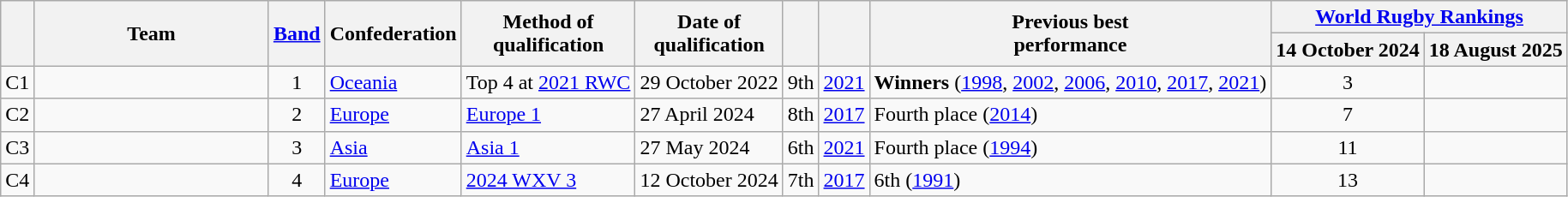<table class="wikitable sortable">
<tr>
<th rowspan=2 width=15px></th>
<th rowspan=2 width=175px>Team</th>
<th rowspan=2 width=15px><a href='#'>Band</a></th>
<th rowspan=2>Confederation</th>
<th rowspan=2>Method of<br>qualification</th>
<th rowspan=2>Date of<br>qualification</th>
<th rowspan=2 data-sort-type="number"></th>
<th rowspan=2></th>
<th rowspan=2>Previous best<br>performance</th>
<th colspan=2><a href='#'>World Rugby Rankings</a></th>
</tr>
<tr>
<th>14 October 2024</th>
<th>18 August 2025</th>
</tr>
<tr>
<td>C1</td>
<td></td>
<td align=center>1</td>
<td><a href='#'>Oceania</a></td>
<td>Top 4 at <a href='#'>2021 RWC</a></td>
<td>29 October 2022</td>
<td align=center>9th</td>
<td align=center><a href='#'>2021</a></td>
<td data-sort-value="7.6"><strong>Winners</strong> (<a href='#'>1998</a>, <a href='#'>2002</a>, <a href='#'>2006</a>, <a href='#'>2010</a>, <a href='#'>2017</a>, <a href='#'>2021</a>)</td>
<td align=center>3</td>
<td align=center></td>
</tr>
<tr>
<td>C2</td>
<td></td>
<td align=center>2</td>
<td><a href='#'>Europe</a></td>
<td><a href='#'>Europe 1</a></td>
<td>27 April 2024</td>
<td align=center>8th</td>
<td align=center><a href='#'>2017</a></td>
<td data-sort-value="4.1">Fourth place (<a href='#'>2014</a>)</td>
<td align=center>7</td>
<td align=center></td>
</tr>
<tr>
<td>C3</td>
<td></td>
<td align=center>3</td>
<td><a href='#'>Asia</a></td>
<td><a href='#'>Asia 1</a></td>
<td>27 May 2024</td>
<td align=center>6th</td>
<td align=center><a href='#'>2021</a></td>
<td data-sort-value="3.1">Fourth place (<a href='#'>1994</a>)</td>
<td align=center>11</td>
<td align=center></td>
</tr>
<tr>
<td>C4</td>
<td></td>
<td align=center>4</td>
<td><a href='#'>Europe</a></td>
<td><a href='#'>2024 WXV 3</a></td>
<td>12 October 2024</td>
<td align=center>7th</td>
<td align=center><a href='#'>2017</a></td>
<td data-sort-value="2.1">6th (<a href='#'>1991</a>)</td>
<td align=center>13</td>
<td align=center></td>
</tr>
</table>
